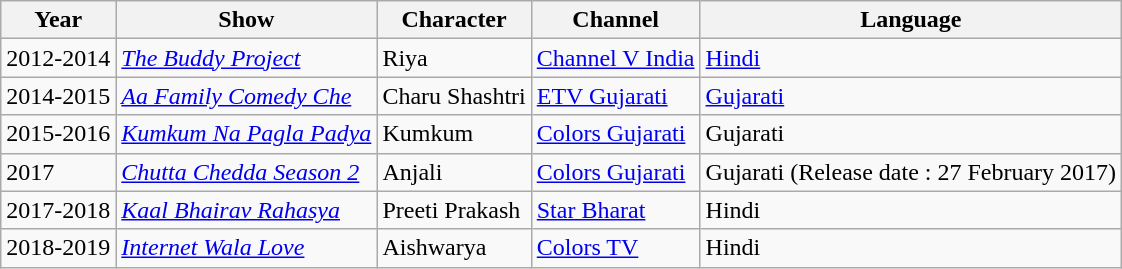<table class="wikitable">
<tr>
<th>Year</th>
<th>Show</th>
<th>Character</th>
<th>Channel</th>
<th>Language</th>
</tr>
<tr>
<td>2012-2014</td>
<td><em><a href='#'>The Buddy Project</a></em></td>
<td>Riya</td>
<td><a href='#'>Channel V India</a></td>
<td><a href='#'>Hindi</a></td>
</tr>
<tr>
<td>2014-2015</td>
<td><em><a href='#'>Aa Family Comedy Che</a></em></td>
<td>Charu Shashtri</td>
<td><a href='#'>ETV Gujarati</a></td>
<td><a href='#'>Gujarati</a></td>
</tr>
<tr>
<td>2015-2016</td>
<td><em><a href='#'>Kumkum Na Pagla Padya</a></em></td>
<td>Kumkum</td>
<td><a href='#'>Colors Gujarati</a></td>
<td>Gujarati</td>
</tr>
<tr>
<td>2017</td>
<td><em><a href='#'>Chutta Chedda Season 2</a></em></td>
<td>Anjali</td>
<td><a href='#'>Colors Gujarati</a></td>
<td>Gujarati (Release date : 27 February 2017)</td>
</tr>
<tr>
<td>2017-2018</td>
<td><em><a href='#'>Kaal Bhairav Rahasya</a></em></td>
<td>Preeti Prakash</td>
<td><a href='#'>Star Bharat</a></td>
<td>Hindi</td>
</tr>
<tr>
<td>2018-2019</td>
<td><em><a href='#'>Internet Wala Love</a></em></td>
<td>Aishwarya</td>
<td><a href='#'>Colors TV</a></td>
<td>Hindi</td>
</tr>
</table>
